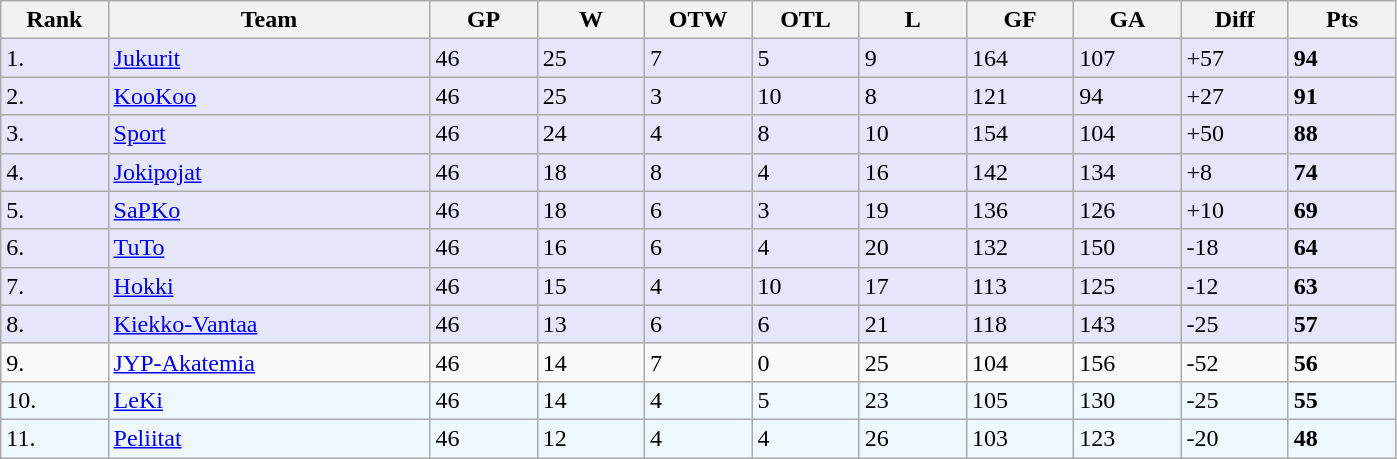<table class="wikitable">
<tr>
<th width="5%" align="left">Rank</th>
<th width="15%">Team</th>
<th width="5%">GP</th>
<th width="5%">W</th>
<th width="5%">OTW</th>
<th width="5%">OTL</th>
<th width="5%">L</th>
<th width="5%">GF</th>
<th width="5%">GA</th>
<th width="5%">Diff</th>
<th width="5%">Pts</th>
</tr>
<tr bgcolor="#e6e6fa">
<td align="left">1.</td>
<td><a href='#'>Jukurit</a></td>
<td>46</td>
<td>25</td>
<td>7</td>
<td>5</td>
<td>9</td>
<td>164</td>
<td>107</td>
<td>+57</td>
<td><strong>94</strong></td>
</tr>
<tr bgcolor="#e6e6fa">
<td align="left">2.</td>
<td><a href='#'>KooKoo</a></td>
<td>46</td>
<td>25</td>
<td>3</td>
<td>10</td>
<td>8</td>
<td>121</td>
<td>94</td>
<td>+27</td>
<td><strong>91</strong></td>
</tr>
<tr bgcolor="#e6e6fa">
<td align="left">3.</td>
<td><a href='#'>Sport</a></td>
<td>46</td>
<td>24</td>
<td>4</td>
<td>8</td>
<td>10</td>
<td>154</td>
<td>104</td>
<td>+50</td>
<td><strong>88</strong></td>
</tr>
<tr bgcolor="#e6e6fa">
<td align="left">4.</td>
<td><a href='#'>Jokipojat</a></td>
<td>46</td>
<td>18</td>
<td>8</td>
<td>4</td>
<td>16</td>
<td>142</td>
<td>134</td>
<td>+8</td>
<td><strong>74</strong></td>
</tr>
<tr bgcolor="#e6e6fa">
<td align="left">5.</td>
<td><a href='#'>SaPKo</a></td>
<td>46</td>
<td>18</td>
<td>6</td>
<td>3</td>
<td>19</td>
<td>136</td>
<td>126</td>
<td>+10</td>
<td><strong>69</strong></td>
</tr>
<tr bgcolor="#e6e6fa">
<td align="left">6.</td>
<td><a href='#'>TuTo</a></td>
<td>46</td>
<td>16</td>
<td>6</td>
<td>4</td>
<td>20</td>
<td>132</td>
<td>150</td>
<td>-18</td>
<td><strong>64</strong></td>
</tr>
<tr bgcolor="#e6e6fa">
<td align="left">7.</td>
<td><a href='#'>Hokki</a></td>
<td>46</td>
<td>15</td>
<td>4</td>
<td>10</td>
<td>17</td>
<td>113</td>
<td>125</td>
<td>-12</td>
<td><strong>63</strong></td>
</tr>
<tr bgcolor="#e6e6fa">
<td align="left">8.</td>
<td><a href='#'>Kiekko-Vantaa</a></td>
<td>46</td>
<td>13</td>
<td>6</td>
<td>6</td>
<td>21</td>
<td>118</td>
<td>143</td>
<td>-25</td>
<td><strong>57</strong></td>
</tr>
<tr>
<td align="left">9.</td>
<td><a href='#'>JYP-Akatemia</a></td>
<td>46</td>
<td>14</td>
<td>7</td>
<td>0</td>
<td>25</td>
<td>104</td>
<td>156</td>
<td>-52</td>
<td><strong>56</strong></td>
</tr>
<tr bgcolor="#f0f8ff">
<td align="left">10.</td>
<td><a href='#'>LeKi</a></td>
<td>46</td>
<td>14</td>
<td>4</td>
<td>5</td>
<td>23</td>
<td>105</td>
<td>130</td>
<td>-25</td>
<td><strong>55</strong></td>
</tr>
<tr bgcolor="#f0f8ff">
<td align="left">11.</td>
<td><a href='#'>Peliitat</a></td>
<td>46</td>
<td>12</td>
<td>4</td>
<td>4</td>
<td>26</td>
<td>103</td>
<td>123</td>
<td>-20</td>
<td><strong>48</strong></td>
</tr>
</table>
